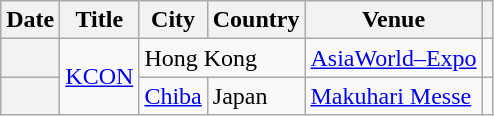<table class="wikitable plainrowheaders sortable">
<tr>
<th>Date</th>
<th scope="col">Title</th>
<th>City</th>
<th>Country</th>
<th>Venue</th>
<th class="unsortable" scope="col"></th>
</tr>
<tr>
<th scope="row"></th>
<td rowspan="2"><a href='#'>KCON</a></td>
<td colspan="2">Hong Kong</td>
<td><a href='#'>AsiaWorld–Expo</a></td>
<td style="text-align:center"></td>
</tr>
<tr>
<th scope="row"></th>
<td><a href='#'>Chiba</a></td>
<td>Japan</td>
<td><a href='#'>Makuhari Messe</a></td>
<td></td>
</tr>
</table>
